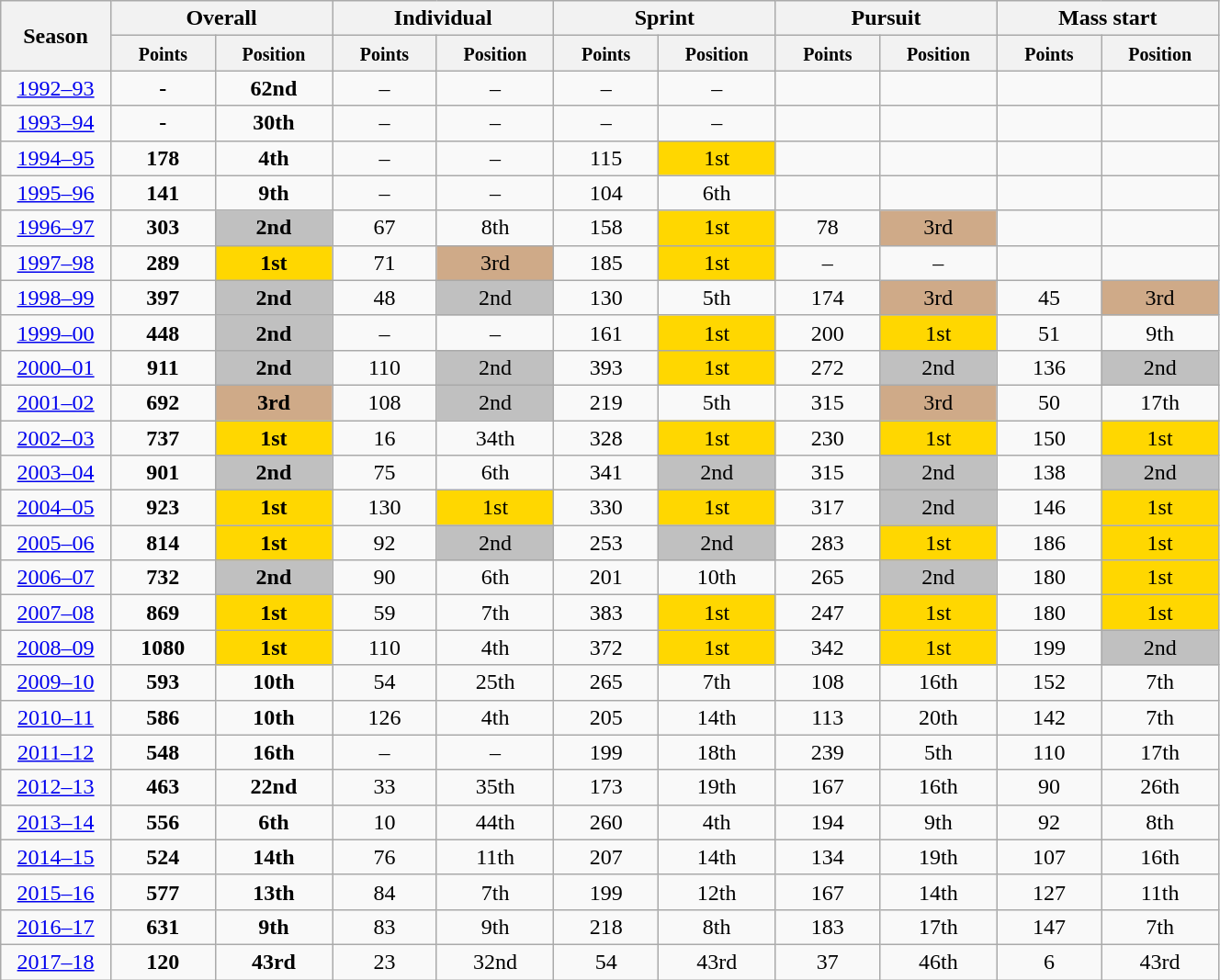<table class="wikitable"  style="text-align:center; width:70%;">
<tr class="hintergrundfarbe5">
<th rowspan="2" style="width:4%;">Season</th>
<th colspan="2">Overall</th>
<th colspan="2">Individual</th>
<th colspan="2">Sprint</th>
<th colspan="2">Pursuit</th>
<th colspan="2">Mass start</th>
</tr>
<tr class="hintergrundfarbe5">
<th style="width:5%;"><small>Points</small></th>
<th style="width:5%;"><small>Position</small></th>
<th style="width:5%;"><small>Points</small></th>
<th style="width:5%;"><small>Position</small></th>
<th style="width:5%;"><small>Points</small></th>
<th style="width:5%;"><small>Position</small></th>
<th style="width:5%;"><small>Points</small></th>
<th style="width:5%;"><small>Position</small></th>
<th style="width:5%;"><small>Points</small></th>
<th style="width:5%;"><small>Position</small></th>
</tr>
<tr>
<td><a href='#'>1992–93</a></td>
<td><strong>-</strong></td>
<td><strong>62nd</strong></td>
<td>–</td>
<td>–</td>
<td>–</td>
<td>–</td>
<td></td>
<td></td>
<td></td>
<td></td>
</tr>
<tr>
<td><a href='#'>1993–94</a></td>
<td><strong>-</strong></td>
<td><strong>30th</strong></td>
<td>–</td>
<td>–</td>
<td>–</td>
<td>–</td>
<td></td>
<td></td>
<td></td>
<td></td>
</tr>
<tr>
<td><a href='#'>1994–95</a></td>
<td><strong>178</strong></td>
<td><strong>4th</strong></td>
<td>–</td>
<td>–</td>
<td>115</td>
<td style="background:gold;">1st</td>
<td></td>
<td></td>
<td></td>
<td></td>
</tr>
<tr>
<td><a href='#'>1995–96</a></td>
<td><strong>141</strong></td>
<td><strong>9th</strong></td>
<td>–</td>
<td>–</td>
<td>104</td>
<td>6th</td>
<td></td>
<td></td>
<td></td>
<td></td>
</tr>
<tr>
<td><a href='#'>1996–97</a></td>
<td><strong>303</strong></td>
<td style="background:silver;"><strong>2nd</strong></td>
<td>67</td>
<td>8th</td>
<td>158</td>
<td style="background:gold;">1st</td>
<td>78</td>
<td style="background:#cfaa88;">3rd</td>
<td></td>
<td></td>
</tr>
<tr>
<td><a href='#'>1997–98</a></td>
<td><strong>289</strong></td>
<td style="background:gold;"><strong>1st</strong></td>
<td>71</td>
<td style="background:#cfaa88;">3rd</td>
<td>185</td>
<td style="background:gold;">1st</td>
<td>–</td>
<td>–</td>
<td></td>
<td></td>
</tr>
<tr>
<td><a href='#'>1998–99</a></td>
<td><strong>397</strong></td>
<td style="background:silver;"><strong>2nd</strong></td>
<td>48</td>
<td style="background:silver;">2nd</td>
<td>130</td>
<td>5th</td>
<td>174</td>
<td style="background:#cfaa88;">3rd</td>
<td>45</td>
<td style="background:#cfaa88;">3rd</td>
</tr>
<tr>
<td><a href='#'>1999–00</a></td>
<td><strong>448</strong></td>
<td style="background:silver;"><strong>2nd</strong></td>
<td>–</td>
<td>–</td>
<td>161</td>
<td style="background:gold;">1st</td>
<td>200</td>
<td style="background:gold;">1st</td>
<td>51</td>
<td>9th</td>
</tr>
<tr>
<td><a href='#'>2000–01</a></td>
<td><strong>911</strong></td>
<td style="background:silver;"><strong>2nd</strong></td>
<td>110</td>
<td style="background:silver;">2nd</td>
<td>393</td>
<td style="background:gold;">1st</td>
<td>272</td>
<td style="background:silver;">2nd</td>
<td>136</td>
<td style="background:silver;">2nd</td>
</tr>
<tr>
<td><a href='#'>2001–02</a></td>
<td><strong>692</strong></td>
<td style="background:#cfaa88;"><strong>3rd</strong></td>
<td>108</td>
<td style="background:silver;">2nd</td>
<td>219</td>
<td>5th</td>
<td>315</td>
<td style="background:#cfaa88;">3rd</td>
<td>50</td>
<td>17th</td>
</tr>
<tr>
<td><a href='#'>2002–03</a></td>
<td><strong>737</strong></td>
<td style=" background:gold;"><strong>1st</strong></td>
<td>16</td>
<td>34th</td>
<td>328</td>
<td style=" background:gold;">1st</td>
<td>230</td>
<td style=" background:gold;">1st</td>
<td>150</td>
<td style=" background:gold;">1st</td>
</tr>
<tr>
<td><a href='#'>2003–04</a></td>
<td><strong>901</strong></td>
<td style=" background:silver;"><strong>2nd</strong></td>
<td>75</td>
<td>6th</td>
<td>341</td>
<td style=" background:silver;">2nd</td>
<td>315</td>
<td style=" background:silver;">2nd</td>
<td>138</td>
<td style=" background:silver;">2nd</td>
</tr>
<tr>
<td><a href='#'>2004–05</a></td>
<td><strong>923</strong></td>
<td style=" background:gold;"><strong>1st</strong></td>
<td>130</td>
<td style=" background:gold;">1st</td>
<td>330</td>
<td style=" background:gold;">1st</td>
<td>317</td>
<td style=" background:silver;">2nd</td>
<td>146</td>
<td style=" background:gold;">1st</td>
</tr>
<tr>
<td><a href='#'>2005–06</a></td>
<td><strong>814</strong></td>
<td style=" background:gold;"><strong>1st</strong></td>
<td>92</td>
<td style=" background:silver;">2nd</td>
<td>253</td>
<td style=" background:silver;">2nd</td>
<td>283</td>
<td style=" background:gold;">1st</td>
<td>186</td>
<td style=" background:gold;">1st</td>
</tr>
<tr>
<td><a href='#'>2006–07</a></td>
<td><strong>732</strong></td>
<td style=" background:silver;"><strong>2nd</strong></td>
<td>90</td>
<td>6th</td>
<td>201</td>
<td>10th</td>
<td>265</td>
<td style=" background:silver;">2nd</td>
<td>180</td>
<td style=" background:gold;">1st</td>
</tr>
<tr>
<td><a href='#'>2007–08</a></td>
<td><strong>869</strong></td>
<td style=" background:gold;"><strong>1st</strong></td>
<td>59</td>
<td>7th</td>
<td>383</td>
<td style=" background:gold;">1st</td>
<td>247</td>
<td style=" background:gold;">1st</td>
<td>180</td>
<td style=" background:gold;">1st</td>
</tr>
<tr>
<td><a href='#'>2008–09</a></td>
<td><strong>1080</strong></td>
<td style=" background:gold;"><strong>1st</strong></td>
<td>110</td>
<td>4th</td>
<td>372</td>
<td style=" background:gold;">1st</td>
<td>342</td>
<td style=" background:gold;">1st</td>
<td>199</td>
<td style=" background:silver;">2nd</td>
</tr>
<tr>
<td><a href='#'>2009–10</a></td>
<td><strong>593</strong></td>
<td><strong>10th</strong></td>
<td>54</td>
<td>25th</td>
<td>265</td>
<td>7th</td>
<td>108</td>
<td>16th</td>
<td>152</td>
<td>7th</td>
</tr>
<tr>
<td><a href='#'>2010–11</a></td>
<td><strong>586</strong></td>
<td><strong>10th</strong></td>
<td>126</td>
<td>4th</td>
<td>205</td>
<td>14th</td>
<td>113</td>
<td>20th</td>
<td>142</td>
<td>7th</td>
</tr>
<tr>
<td><a href='#'>2011–12</a></td>
<td><strong>548</strong></td>
<td><strong>16th</strong></td>
<td>–</td>
<td>–</td>
<td>199</td>
<td>18th</td>
<td>239</td>
<td>5th</td>
<td>110</td>
<td>17th</td>
</tr>
<tr>
<td><a href='#'>2012–13</a></td>
<td><strong>463</strong></td>
<td><strong>22nd</strong></td>
<td>33</td>
<td>35th</td>
<td>173</td>
<td>19th</td>
<td>167</td>
<td>16th</td>
<td>90</td>
<td>26th</td>
</tr>
<tr>
<td><a href='#'>2013–14</a></td>
<td><strong>556</strong></td>
<td><strong>6th</strong></td>
<td>10</td>
<td>44th</td>
<td>260</td>
<td>4th</td>
<td>194</td>
<td>9th</td>
<td>92</td>
<td>8th</td>
</tr>
<tr>
<td><a href='#'>2014–15</a></td>
<td><strong>524</strong></td>
<td><strong>14th</strong></td>
<td>76</td>
<td>11th</td>
<td>207</td>
<td>14th</td>
<td>134</td>
<td>19th</td>
<td>107</td>
<td>16th</td>
</tr>
<tr>
<td><a href='#'>2015–16</a></td>
<td><strong>577</strong></td>
<td><strong>13th</strong></td>
<td>84</td>
<td>7th</td>
<td>199</td>
<td>12th</td>
<td>167</td>
<td>14th</td>
<td>127</td>
<td>11th</td>
</tr>
<tr>
<td><a href='#'>2016–17</a></td>
<td><strong>631</strong></td>
<td><strong>9th</strong></td>
<td>83</td>
<td>9th</td>
<td>218</td>
<td>8th</td>
<td>183</td>
<td>17th</td>
<td>147</td>
<td>7th</td>
</tr>
<tr>
<td><a href='#'>2017–18</a></td>
<td><strong>120</strong></td>
<td><strong>43rd</strong></td>
<td>23</td>
<td>32nd</td>
<td>54</td>
<td>43rd</td>
<td>37</td>
<td>46th</td>
<td>6</td>
<td>43rd</td>
</tr>
</table>
